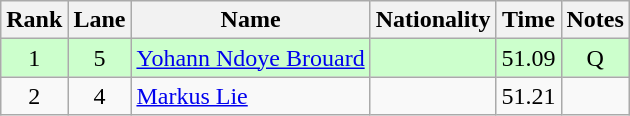<table class="wikitable sortable" style="text-align:center">
<tr>
<th>Rank</th>
<th>Lane</th>
<th>Name</th>
<th>Nationality</th>
<th>Time</th>
<th>Notes</th>
</tr>
<tr bgcolor=ccffcc>
<td>1</td>
<td>5</td>
<td align=left><a href='#'>Yohann Ndoye Brouard</a></td>
<td align=left></td>
<td>51.09</td>
<td>Q</td>
</tr>
<tr>
<td>2</td>
<td>4</td>
<td align=left><a href='#'>Markus Lie</a></td>
<td align=left></td>
<td>51.21</td>
<td></td>
</tr>
</table>
